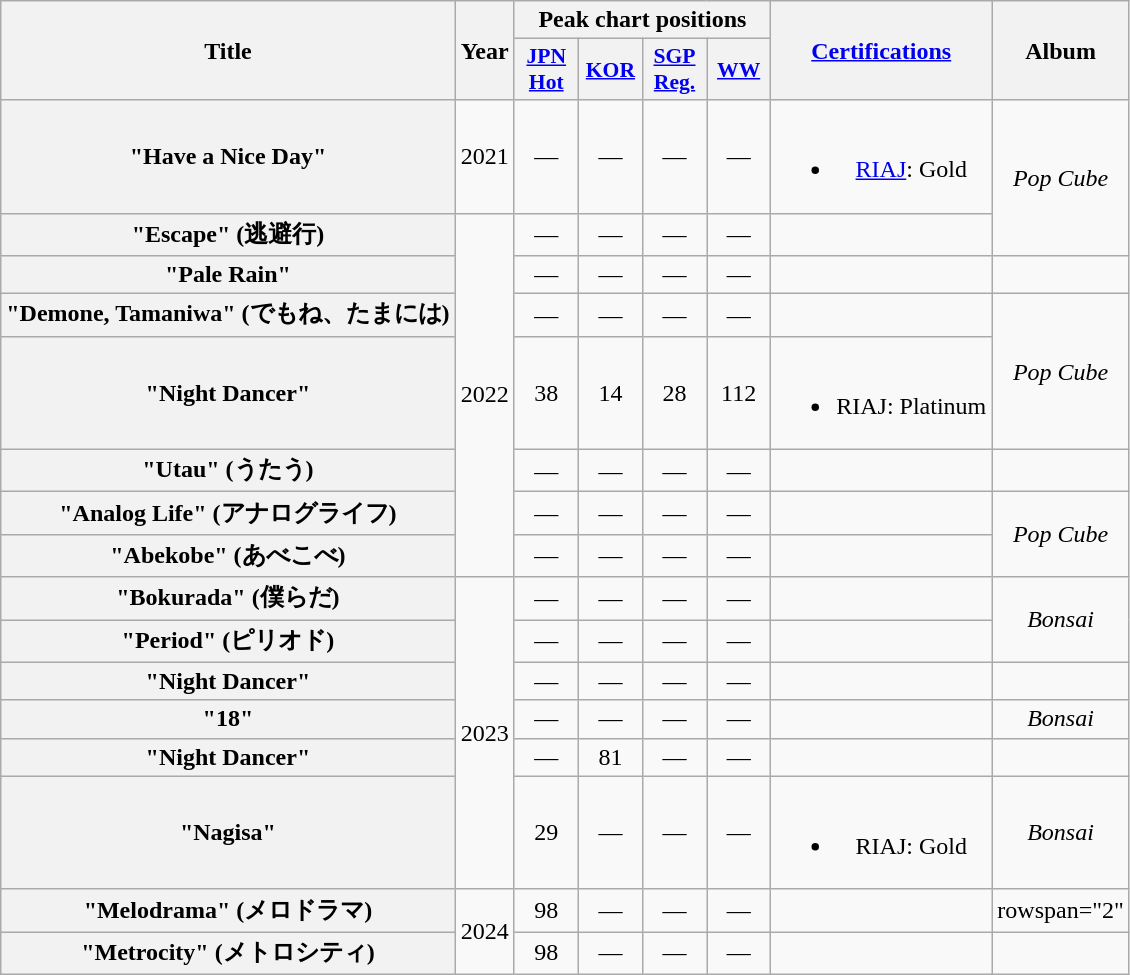<table class="wikitable plainrowheaders" style="text-align:center;">
<tr>
<th rowspan="2">Title</th>
<th rowspan="2">Year</th>
<th colspan="4">Peak chart positions</th>
<th rowspan="2"><a href='#'>Certifications</a></th>
<th rowspan="2">Album</th>
</tr>
<tr>
<th scope="col" style="width:2.5em;font-size:90%;"><a href='#'>JPN<br>Hot</a><br></th>
<th scope="col" style="width:2.5em;font-size:90%;"><a href='#'>KOR</a><br></th>
<th scope="col" style="width:2.5em;font-size:90%;"><a href='#'>SGP<br>Reg.</a><br></th>
<th scope="col" style="width:2.5em;font-size:90%;"><a href='#'>WW</a><br></th>
</tr>
<tr>
<th scope="row">"Have a Nice Day"</th>
<td>2021</td>
<td>—</td>
<td>—</td>
<td>—</td>
<td>—</td>
<td><br><ul><li><a href='#'>RIAJ</a>: Gold </li></ul></td>
<td rowspan="2"><em>Pop Cube</em></td>
</tr>
<tr>
<th scope="row">"Escape" (逃避行)</th>
<td rowspan="7">2022</td>
<td>—</td>
<td>—</td>
<td>—</td>
<td>—</td>
<td></td>
</tr>
<tr>
<th scope="row">"Pale Rain" </th>
<td>—</td>
<td>—</td>
<td>—</td>
<td>—</td>
<td></td>
<td></td>
</tr>
<tr>
<th scope="row">"Demone, Tamaniwa" (でもね、たまには)</th>
<td>—</td>
<td>—</td>
<td>—</td>
<td>—</td>
<td></td>
<td rowspan="2"><em>Pop Cube</em></td>
</tr>
<tr>
<th scope="row">"Night Dancer"</th>
<td>38</td>
<td>14</td>
<td>28</td>
<td>112</td>
<td><br><ul><li>RIAJ: Platinum </li></ul></td>
</tr>
<tr>
<th scope="row">"Utau" (うたう)</th>
<td>—</td>
<td>—</td>
<td>—</td>
<td>—</td>
<td></td>
<td></td>
</tr>
<tr>
<th scope="row">"Analog Life" (アナログライフ)</th>
<td>—</td>
<td>—</td>
<td>—</td>
<td>—</td>
<td></td>
<td rowspan="2"><em>Pop Cube</em></td>
</tr>
<tr>
<th scope="row">"Abekobe" (あべこべ)</th>
<td>—</td>
<td>—</td>
<td>—</td>
<td>—</td>
<td></td>
</tr>
<tr>
<th scope="row">"Bokurada" (僕らだ)</th>
<td rowspan="6">2023</td>
<td>—</td>
<td>—</td>
<td>—</td>
<td>—</td>
<td></td>
<td rowspan="2"><em>Bonsai</em></td>
</tr>
<tr>
<th scope="row">"Period" (ピリオド)</th>
<td>—</td>
<td>—</td>
<td>—</td>
<td>—</td>
<td></td>
</tr>
<tr>
<th scope="row">"Night Dancer" </th>
<td>—</td>
<td>—</td>
<td>—</td>
<td>—</td>
<td></td>
<td></td>
</tr>
<tr>
<th scope="row">"18"</th>
<td>—</td>
<td>—</td>
<td>—</td>
<td>—</td>
<td></td>
<td><em>Bonsai</em></td>
</tr>
<tr>
<th scope="row">"Night Dancer" </th>
<td>—</td>
<td>81</td>
<td>—</td>
<td>—</td>
<td></td>
<td></td>
</tr>
<tr>
<th scope="row">"Nagisa"</th>
<td>29</td>
<td>—</td>
<td>—</td>
<td>—</td>
<td><br><ul><li>RIAJ: Gold </li></ul></td>
<td><em>Bonsai</em></td>
</tr>
<tr>
<th scope="row">"Melodrama" (メロドラマ)<br></th>
<td rowspan="2">2024</td>
<td>98</td>
<td>—</td>
<td>—</td>
<td>—</td>
<td></td>
<td>rowspan="2" </td>
</tr>
<tr>
<th scope="row">"Metrocity" (メトロシティ)<br></th>
<td>98</td>
<td>—</td>
<td>—</td>
<td>—</td>
<td></td>
</tr>
</table>
